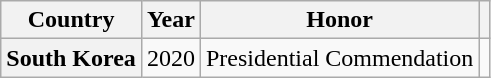<table class="wikitable plainrowheaders sortable" style="margin-right: 0;">
<tr>
<th scope="col">Country</th>
<th scope="col">Year</th>
<th scope="col">Honor</th>
<th scope="col" class="unsortable"></th>
</tr>
<tr>
<th scope="row">South Korea</th>
<td style="text-align:center">2020</td>
<td>Presidential Commendation</td>
<td style="text-align:center"></td>
</tr>
</table>
